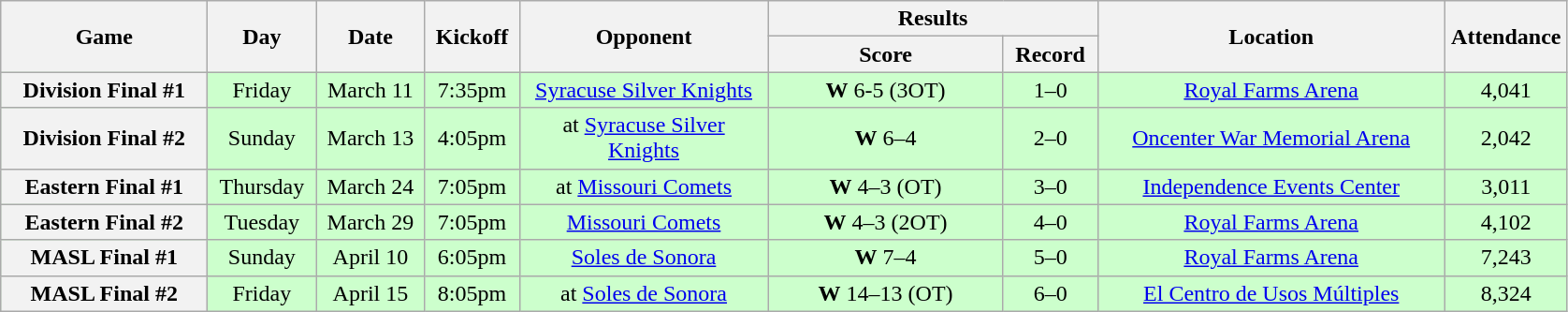<table class="wikitable">
<tr>
<th rowspan="2" width="140">Game</th>
<th rowspan="2" width="70">Day</th>
<th rowspan="2" width="70">Date</th>
<th rowspan="2" width="60">Kickoff</th>
<th rowspan="2" width="170">Opponent</th>
<th colspan="2" width="220">Results</th>
<th rowspan="2" width="240">Location</th>
<th rowspan="2" width="80">Attendance</th>
</tr>
<tr>
<th width="160">Score</th>
<th width="60">Record</th>
</tr>
<tr style="text-align:center; background:#ccffcc;">
<th>Division Final #1</th>
<td>Friday</td>
<td>March 11</td>
<td>7:35pm</td>
<td><a href='#'>Syracuse Silver Knights</a></td>
<td><strong>W</strong> 6-5 (3OT)</td>
<td>1–0</td>
<td><a href='#'>Royal Farms Arena</a></td>
<td>4,041</td>
</tr>
<tr style="text-align:center; background:#ccffcc;">
<th>Division Final #2</th>
<td>Sunday</td>
<td>March 13</td>
<td>4:05pm</td>
<td>at <a href='#'>Syracuse Silver Knights</a></td>
<td><strong>W</strong> 6–4</td>
<td>2–0</td>
<td><a href='#'>Oncenter War Memorial Arena</a></td>
<td>2,042</td>
</tr>
<tr style="text-align:center; background:#ccffcc;">
<th>Eastern Final #1</th>
<td>Thursday</td>
<td>March 24</td>
<td>7:05pm</td>
<td>at <a href='#'>Missouri Comets</a></td>
<td><strong>W</strong> 4–3 (OT)</td>
<td>3–0</td>
<td><a href='#'>Independence Events Center</a></td>
<td>3,011</td>
</tr>
<tr style="text-align:center; background:#ccffcc;">
<th>Eastern Final #2</th>
<td>Tuesday</td>
<td>March 29</td>
<td>7:05pm</td>
<td><a href='#'>Missouri Comets</a></td>
<td><strong>W</strong> 4–3 (2OT)</td>
<td>4–0</td>
<td><a href='#'>Royal Farms Arena</a></td>
<td>4,102</td>
</tr>
<tr style="text-align:center; background:#ccffcc;">
<th>MASL Final #1</th>
<td>Sunday</td>
<td>April 10</td>
<td>6:05pm</td>
<td><a href='#'>Soles de Sonora</a></td>
<td><strong>W</strong> 7–4</td>
<td>5–0</td>
<td><a href='#'>Royal Farms Arena</a></td>
<td>7,243</td>
</tr>
<tr style="text-align:center; background:#ccffcc;">
<th>MASL Final #2</th>
<td>Friday</td>
<td>April 15</td>
<td>8:05pm</td>
<td>at <a href='#'>Soles de Sonora</a></td>
<td><strong>W</strong> 14–13 (OT)</td>
<td>6–0</td>
<td><a href='#'>El Centro de Usos Múltiples</a></td>
<td>8,324</td>
</tr>
</table>
